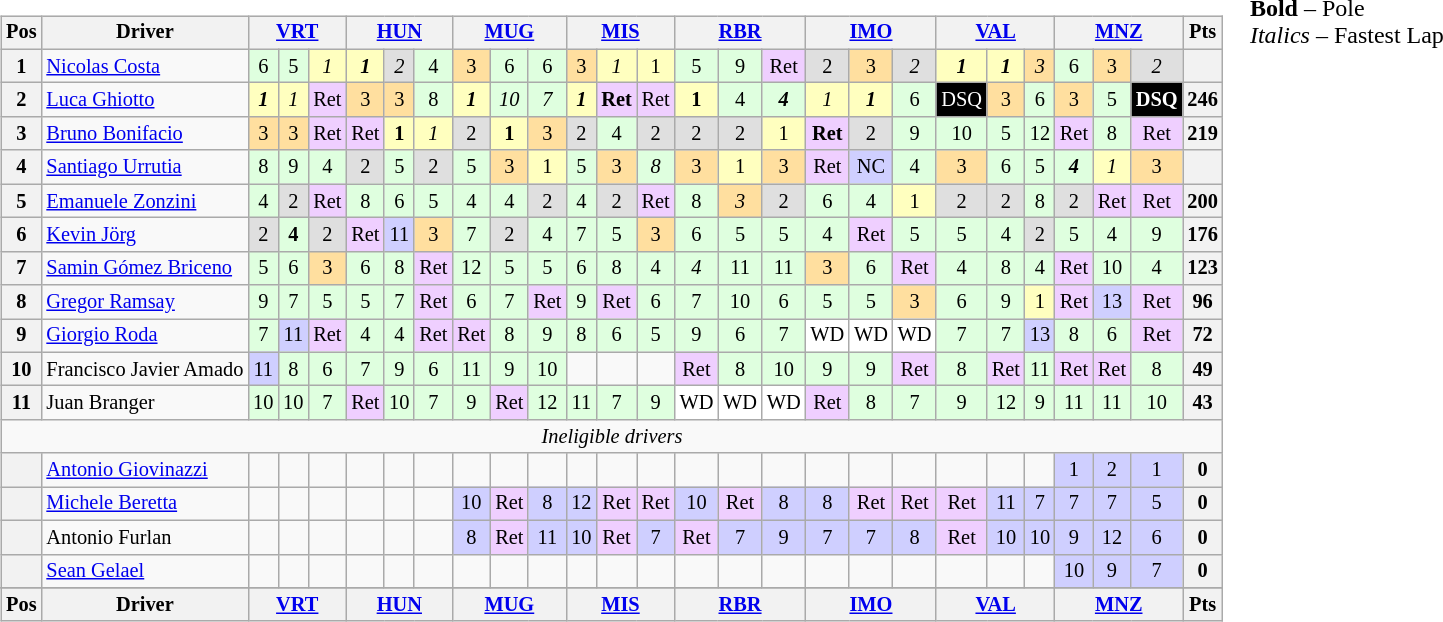<table>
<tr>
<td><br><table class="wikitable" style="font-size: 85%; text-align:center">
<tr valign="top">
<th valign="middle">Pos</th>
<th valign="middle">Driver</th>
<th colspan=3><a href='#'>VRT</a><br></th>
<th colspan=3><a href='#'>HUN</a><br></th>
<th colspan=3><a href='#'>MUG</a><br></th>
<th colspan=3><a href='#'>MIS</a><br></th>
<th colspan=3><a href='#'>RBR</a><br></th>
<th colspan=3><a href='#'>IMO</a><br></th>
<th colspan=3><a href='#'>VAL</a><br></th>
<th colspan=3><a href='#'>MNZ</a><br></th>
<th valign="middle">Pts</th>
</tr>
<tr>
<th>1</th>
<td align=left> <a href='#'>Nicolas Costa</a></td>
<td style="background:#dfffdf;">6</td>
<td style="background:#dfffdf;">5</td>
<td style="background:#ffffbf;"><em>1</em></td>
<td style="background:#ffffbf;"><strong><em>1</em></strong></td>
<td style="background:#dfdfdf;"><em>2</em></td>
<td style="background:#dfffdf;">4</td>
<td style="background:#ffdf9f;">3</td>
<td style="background:#dfffdf;">6</td>
<td style="background:#dfffdf;">6</td>
<td style="background:#ffdf9f;">3</td>
<td style="background:#ffffbf;"><em>1</em></td>
<td style="background:#ffffbf;">1</td>
<td style="background:#dfffdf;">5</td>
<td style="background:#dfffdf;">9</td>
<td style="background:#efcfff;">Ret</td>
<td style="background:#dfdfdf;">2</td>
<td style="background:#ffdf9f;">3</td>
<td style="background:#dfdfdf;"><em>2</em></td>
<td style="background:#ffffbf;"><strong><em>1</em></strong></td>
<td style="background:#ffffbf;"><strong><em>1</em></strong></td>
<td style="background:#ffdf9f;"><em>3</em></td>
<td style="background:#dfffdf;">6</td>
<td style="background:#ffdf9f;">3</td>
<td style="background:#dfdfdf;"><em>2</em></td>
<th></th>
</tr>
<tr>
<th>2</th>
<td align=left> <a href='#'>Luca Ghiotto</a></td>
<td style="background:#ffffbf;"><strong><em>1</em></strong></td>
<td style="background:#ffffbf;"><em>1</em></td>
<td style="background:#efcfff;">Ret</td>
<td style="background:#ffdf9f;">3</td>
<td style="background:#ffdf9f;">3</td>
<td style="background:#dfffdf;">8</td>
<td style="background:#ffffbf;"><strong><em>1</em></strong></td>
<td style="background:#dfffdf;"><em>10</em></td>
<td style="background:#dfffdf;"><em>7</em></td>
<td style="background:#ffffbf;"><strong><em>1</em></strong></td>
<td style="background:#efcfff;"><strong>Ret</strong></td>
<td style="background:#efcfff;">Ret</td>
<td style="background:#ffffbf;"><strong>1</strong></td>
<td style="background:#dfffdf;">4</td>
<td style="background:#dfffdf;"><strong><em>4</em></strong></td>
<td style="background:#ffffbf;"><em>1</em></td>
<td style="background:#ffffbf;"><strong><em>1</em></strong></td>
<td style="background:#dfffdf;">6</td>
<td style="background:black; color:white;">DSQ</td>
<td style="background:#ffdf9f;">3</td>
<td style="background:#dfffdf;">6</td>
<td style="background:#ffdf9f;">3</td>
<td style="background:#dfffdf;">5</td>
<td style="background:black; color:white;"><strong>DSQ</strong></td>
<th>246</th>
</tr>
<tr>
<th>3</th>
<td align=left> <a href='#'>Bruno Bonifacio</a></td>
<td style="background:#ffdf9f;">3</td>
<td style="background:#ffdf9f;">3</td>
<td style="background:#efcfff;">Ret</td>
<td style="background:#efcfff;">Ret</td>
<td style="background:#ffffbf;"><strong>1</strong></td>
<td style="background:#ffffbf;"><em>1</em></td>
<td style="background:#dfdfdf;">2</td>
<td style="background:#ffffbf;"><strong>1</strong></td>
<td style="background:#ffdf9f;">3</td>
<td style="background:#dfdfdf;">2</td>
<td style="background:#dfffdf;">4</td>
<td style="background:#dfdfdf;">2</td>
<td style="background:#dfdfdf;">2</td>
<td style="background:#dfdfdf;">2</td>
<td style="background:#ffffbf;">1</td>
<td style="background:#efcfff;"><strong>Ret</strong></td>
<td style="background:#dfdfdf;">2</td>
<td style="background:#dfffdf;">9</td>
<td style="background:#dfffdf;">10</td>
<td style="background:#dfffdf;">5</td>
<td style="background:#dfffdf;">12</td>
<td style="background:#efcfff;">Ret</td>
<td style="background:#dfffdf;">8</td>
<td style="background:#efcfff;">Ret</td>
<th>219</th>
</tr>
<tr>
<th>4</th>
<td align=left> <a href='#'>Santiago Urrutia</a></td>
<td style="background:#dfffdf;">8</td>
<td style="background:#dfffdf;">9</td>
<td style="background:#dfffdf;">4</td>
<td style="background:#dfdfdf;">2</td>
<td style="background:#dfffdf;">5</td>
<td style="background:#dfdfdf;">2</td>
<td style="background:#dfffdf;">5</td>
<td style="background:#ffdf9f;">3</td>
<td style="background:#ffffbf;">1</td>
<td style="background:#dfffdf;">5</td>
<td style="background:#ffdf9f;">3</td>
<td style="background:#dfffdf;"><em>8</em></td>
<td style="background:#ffdf9f;">3</td>
<td style="background:#ffffbf;">1</td>
<td style="background:#ffdf9f;">3</td>
<td style="background:#efcfff;">Ret</td>
<td style="background:#cfcfff;">NC</td>
<td style="background:#dfffdf;">4</td>
<td style="background:#ffdf9f;">3</td>
<td style="background:#dfffdf;">6</td>
<td style="background:#dfffdf;">5</td>
<td style="background:#dfffdf;"><strong><em>4</em></strong></td>
<td style="background:#ffffbf;"><em>1</em></td>
<td style="background:#ffdf9f;">3</td>
<th></th>
</tr>
<tr>
<th>5</th>
<td align=left> <a href='#'>Emanuele Zonzini</a></td>
<td style="background:#dfffdf;">4</td>
<td style="background:#dfdfdf;">2</td>
<td style="background:#efcfff;">Ret</td>
<td style="background:#dfffdf;">8</td>
<td style="background:#dfffdf;">6</td>
<td style="background:#dfffdf;">5</td>
<td style="background:#dfffdf;">4</td>
<td style="background:#dfffdf;">4</td>
<td style="background:#dfdfdf;">2</td>
<td style="background:#dfffdf;">4</td>
<td style="background:#dfdfdf;">2</td>
<td style="background:#efcfff;">Ret</td>
<td style="background:#dfffdf;">8</td>
<td style="background:#ffdf9f;"><em>3</em></td>
<td style="background:#dfdfdf;">2</td>
<td style="background:#dfffdf;">6</td>
<td style="background:#dfffdf;">4</td>
<td style="background:#ffffbf;">1</td>
<td style="background:#dfdfdf;">2</td>
<td style="background:#dfdfdf;">2</td>
<td style="background:#dfffdf;">8</td>
<td style="background:#dfdfdf;">2</td>
<td style="background:#efcfff;">Ret</td>
<td style="background:#efcfff;">Ret</td>
<th>200</th>
</tr>
<tr>
<th>6</th>
<td align=left> <a href='#'>Kevin Jörg</a></td>
<td style="background:#dfdfdf;">2</td>
<td style="background:#dfffdf;"><strong>4</strong></td>
<td style="background:#dfdfdf;">2</td>
<td style="background:#efcfff;">Ret</td>
<td style="background:#cfcfff;">11</td>
<td style="background:#ffdf9f;">3</td>
<td style="background:#dfffdf;">7</td>
<td style="background:#dfdfdf;">2</td>
<td style="background:#dfffdf;">4</td>
<td style="background:#dfffdf;">7</td>
<td style="background:#dfffdf;">5</td>
<td style="background:#ffdf9f;">3</td>
<td style="background:#dfffdf;">6</td>
<td style="background:#dfffdf;">5</td>
<td style="background:#dfffdf;">5</td>
<td style="background:#dfffdf;">4</td>
<td style="background:#efcfff;">Ret</td>
<td style="background:#dfffdf;">5</td>
<td style="background:#dfffdf;">5</td>
<td style="background:#dfffdf;">4</td>
<td style="background:#dfdfdf;">2</td>
<td style="background:#dfffdf;">5</td>
<td style="background:#dfffdf;">4</td>
<td style="background:#dfffdf;">9</td>
<th>176</th>
</tr>
<tr>
<th>7</th>
<td align=left nowrap> <a href='#'>Samin Gómez Briceno</a></td>
<td style="background:#dfffdf;">5</td>
<td style="background:#dfffdf;">6</td>
<td style="background:#ffdf9f;">3</td>
<td style="background:#dfffdf;">6</td>
<td style="background:#dfffdf;">8</td>
<td style="background:#efcfff;">Ret</td>
<td style="background:#dfffdf;">12</td>
<td style="background:#dfffdf;">5</td>
<td style="background:#dfffdf;">5</td>
<td style="background:#dfffdf;">6</td>
<td style="background:#dfffdf;">8</td>
<td style="background:#dfffdf;">4</td>
<td style="background:#dfffdf;"><em>4</em></td>
<td style="background:#dfffdf;">11</td>
<td style="background:#dfffdf;">11</td>
<td style="background:#ffdf9f;">3</td>
<td style="background:#dfffdf;">6</td>
<td style="background:#efcfff;">Ret</td>
<td style="background:#dfffdf;">4</td>
<td style="background:#dfffdf;">8</td>
<td style="background:#dfffdf;">4</td>
<td style="background:#efcfff;">Ret</td>
<td style="background:#dfffdf;">10</td>
<td style="background:#dfffdf;">4</td>
<th>123</th>
</tr>
<tr>
<th>8</th>
<td align=left> <a href='#'>Gregor Ramsay</a></td>
<td style="background:#dfffdf;">9</td>
<td style="background:#dfffdf;">7</td>
<td style="background:#dfffdf;">5</td>
<td style="background:#dfffdf;">5</td>
<td style="background:#dfffdf;">7</td>
<td style="background:#efcfff;">Ret</td>
<td style="background:#dfffdf;">6</td>
<td style="background:#dfffdf;">7</td>
<td style="background:#efcfff;">Ret</td>
<td style="background:#dfffdf;">9</td>
<td style="background:#efcfff;">Ret</td>
<td style="background:#dfffdf;">6</td>
<td style="background:#dfffdf;">7</td>
<td style="background:#dfffdf;">10</td>
<td style="background:#dfffdf;">6</td>
<td style="background:#dfffdf;">5</td>
<td style="background:#dfffdf;">5</td>
<td style="background:#ffdf9f;">3</td>
<td style="background:#dfffdf;">6</td>
<td style="background:#dfffdf;">9</td>
<td style="background:#ffffbf;">1</td>
<td style="background:#efcfff;">Ret</td>
<td style="background:#cfcfff;">13</td>
<td style="background:#efcfff;">Ret</td>
<th>96</th>
</tr>
<tr>
<th>9</th>
<td align=left> <a href='#'>Giorgio Roda</a></td>
<td style="background:#dfffdf;">7</td>
<td style="background:#cfcfff;">11</td>
<td style="background:#efcfff;">Ret</td>
<td style="background:#dfffdf;">4</td>
<td style="background:#dfffdf;">4</td>
<td style="background:#efcfff;">Ret</td>
<td style="background:#efcfff;">Ret</td>
<td style="background:#dfffdf;">8</td>
<td style="background:#dfffdf;">9</td>
<td style="background:#dfffdf;">8</td>
<td style="background:#dfffdf;">6</td>
<td style="background:#dfffdf;">5</td>
<td style="background:#dfffdf;">9</td>
<td style="background:#dfffdf;">6</td>
<td style="background:#dfffdf;">7</td>
<td style="background:#ffffff;">WD</td>
<td style="background:#ffffff;">WD</td>
<td style="background:#ffffff;">WD</td>
<td style="background:#dfffdf;">7</td>
<td style="background:#dfffdf;">7</td>
<td style="background:#cfcfff;">13</td>
<td style="background:#dfffdf;">8</td>
<td style="background:#dfffdf;">6</td>
<td style="background:#efcfff;">Ret</td>
<th>72</th>
</tr>
<tr>
<th>10</th>
<td align=left nowrap> Francisco Javier Amado</td>
<td style="background:#cfcfff;">11</td>
<td style="background:#dfffdf;">8</td>
<td style="background:#dfffdf;">6</td>
<td style="background:#dfffdf;">7</td>
<td style="background:#dfffdf;">9</td>
<td style="background:#dfffdf;">6</td>
<td style="background:#dfffdf;">11</td>
<td style="background:#dfffdf;">9</td>
<td style="background:#dfffdf;">10</td>
<td></td>
<td></td>
<td></td>
<td style="background:#efcfff;">Ret</td>
<td style="background:#dfffdf;">8</td>
<td style="background:#dfffdf;">10</td>
<td style="background:#dfffdf;">9</td>
<td style="background:#dfffdf;">9</td>
<td style="background:#efcfff;">Ret</td>
<td style="background:#dfffdf;">8</td>
<td style="background:#efcfff;">Ret</td>
<td style="background:#dfffdf;">11</td>
<td style="background:#efcfff;">Ret</td>
<td style="background:#efcfff;">Ret</td>
<td style="background:#dfffdf;">8</td>
<th>49</th>
</tr>
<tr>
<th>11</th>
<td align=left> Juan Branger</td>
<td style="background:#dfffdf;">10</td>
<td style="background:#dfffdf;">10</td>
<td style="background:#dfffdf;">7</td>
<td style="background:#efcfff;">Ret</td>
<td style="background:#dfffdf;">10</td>
<td style="background:#dfffdf;">7</td>
<td style="background:#dfffdf;">9</td>
<td style="background:#efcfff;">Ret</td>
<td style="background:#dfffdf;">12</td>
<td style="background:#dfffdf;">11</td>
<td style="background:#dfffdf;">7</td>
<td style="background:#dfffdf;">9</td>
<td style="background:#ffffff;">WD</td>
<td style="background:#ffffff;">WD</td>
<td style="background:#ffffff;">WD</td>
<td style="background:#efcfff;">Ret</td>
<td style="background:#dfffdf;">8</td>
<td style="background:#dfffdf;">7</td>
<td style="background:#dfffdf;">9</td>
<td style="background:#dfffdf;">12</td>
<td style="background:#dfffdf;">9</td>
<td style="background:#dfffdf;">11</td>
<td style="background:#dfffdf;">11</td>
<td style="background:#dfffdf;">10</td>
<th>43</th>
</tr>
<tr>
<td colspan=27 align=center><em>Ineligible drivers</em></td>
</tr>
<tr>
<th></th>
<td align=left> <a href='#'>Antonio Giovinazzi</a></td>
<td></td>
<td></td>
<td></td>
<td></td>
<td></td>
<td></td>
<td></td>
<td></td>
<td></td>
<td></td>
<td></td>
<td></td>
<td></td>
<td></td>
<td></td>
<td></td>
<td></td>
<td></td>
<td></td>
<td></td>
<td></td>
<td style="background:#cfcfff;">1</td>
<td style="background:#cfcfff;">2</td>
<td style="background:#cfcfff;">1</td>
<th>0</th>
</tr>
<tr>
<th></th>
<td align=left> <a href='#'>Michele Beretta</a></td>
<td></td>
<td></td>
<td></td>
<td></td>
<td></td>
<td></td>
<td style="background:#cfcfff;">10</td>
<td style="background:#efcfff;">Ret</td>
<td style="background:#cfcfff;">8</td>
<td style="background:#cfcfff;">12</td>
<td style="background:#efcfff;">Ret</td>
<td style="background:#efcfff;">Ret</td>
<td style="background:#cfcfff;">10</td>
<td style="background:#efcfff;">Ret</td>
<td style="background:#cfcfff;">8</td>
<td style="background:#cfcfff;">8</td>
<td style="background:#efcfff;">Ret</td>
<td style="background:#efcfff;">Ret</td>
<td style="background:#efcfff;">Ret</td>
<td style="background:#cfcfff;">11</td>
<td style="background:#cfcfff;">7</td>
<td style="background:#cfcfff;">7</td>
<td style="background:#cfcfff;">7</td>
<td style="background:#cfcfff;">5</td>
<th>0</th>
</tr>
<tr>
<th></th>
<td align=left> Antonio Furlan</td>
<td></td>
<td></td>
<td></td>
<td></td>
<td></td>
<td></td>
<td style="background:#cfcfff;">8</td>
<td style="background:#efcfff;">Ret</td>
<td style="background:#cfcfff;">11</td>
<td style="background:#cfcfff;">10</td>
<td style="background:#efcfff;">Ret</td>
<td style="background:#cfcfff;">7</td>
<td style="background:#efcfff;">Ret</td>
<td style="background:#cfcfff;">7</td>
<td style="background:#cfcfff;">9</td>
<td style="background:#cfcfff;">7</td>
<td style="background:#cfcfff;">7</td>
<td style="background:#cfcfff;">8</td>
<td style="background:#efcfff;">Ret</td>
<td style="background:#cfcfff;">10</td>
<td style="background:#cfcfff;">10</td>
<td style="background:#cfcfff;">9</td>
<td style="background:#cfcfff;">12</td>
<td style="background:#cfcfff;">6</td>
<th>0</th>
</tr>
<tr>
<th></th>
<td align=left> <a href='#'>Sean Gelael</a></td>
<td></td>
<td></td>
<td></td>
<td></td>
<td></td>
<td></td>
<td></td>
<td></td>
<td></td>
<td></td>
<td></td>
<td></td>
<td></td>
<td></td>
<td></td>
<td></td>
<td></td>
<td></td>
<td></td>
<td></td>
<td></td>
<td style="background:#cfcfff;">10</td>
<td style="background:#cfcfff;">9</td>
<td style="background:#cfcfff;">7</td>
<th>0</th>
</tr>
<tr>
</tr>
<tr valign="top">
<th valign="middle">Pos</th>
<th valign="middle">Driver</th>
<th colspan=3><a href='#'>VRT</a><br></th>
<th colspan=3><a href='#'>HUN</a><br></th>
<th colspan=3><a href='#'>MUG</a><br></th>
<th colspan=3><a href='#'>MIS</a><br></th>
<th colspan=3><a href='#'>RBR</a><br></th>
<th colspan=3><a href='#'>IMO</a><br></th>
<th colspan=3><a href='#'>VAL</a><br></th>
<th colspan=3><a href='#'>MNZ</a><br></th>
<th valign="middle">Pts</th>
</tr>
</table>
</td>
<td valign="top"><br>
<span><strong>Bold</strong> – Pole<br>
<em>Italics</em> – Fastest Lap</span></td>
</tr>
</table>
